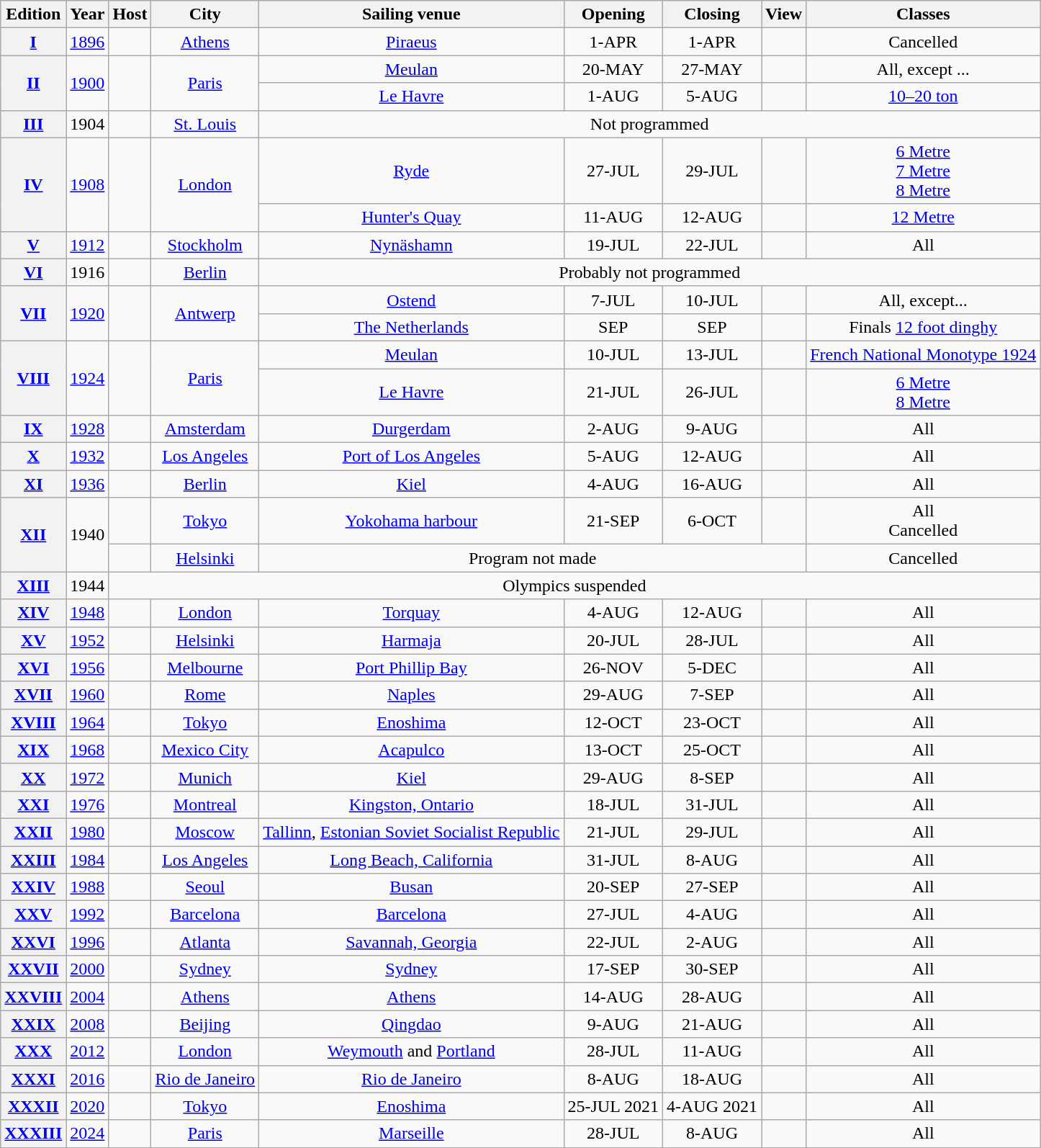<table class="wikitable sticky-header" style="text-align:center">
<tr>
<th scope="col">Edition</th>
<th scope="col">Year</th>
<th scope="col">Host</th>
<th scope="col">City</th>
<th scope="col">Sailing venue</th>
<th scope="col">Opening</th>
<th scope="col">Closing</th>
<th scope="col">View</th>
<th scope="col">Classes</th>
</tr>
<tr>
<th scope"row"><a href='#'>I</a></th>
<td><a href='#'>1896</a></td>
<td></td>
<td><a href='#'>Athens</a></td>
<td><a href='#'>Piraeus</a></td>
<td>1-APR</td>
<td>1-APR</td>
<td></td>
<td>Cancelled</td>
</tr>
<tr>
<th scope"rowgroup" rowspan="2"><a href='#'>II</a></th>
<td rowspan="2"><a href='#'>1900</a></td>
<td rowspan="2"></td>
<td rowspan="2"><a href='#'>Paris</a></td>
<td><a href='#'>Meulan</a></td>
<td>20-MAY</td>
<td>27-MAY</td>
<td></td>
<td>All, except ...</td>
</tr>
<tr>
<td><a href='#'>Le Havre</a></td>
<td>1-AUG</td>
<td>5-AUG</td>
<td></td>
<td><a href='#'>10–20 ton</a></td>
</tr>
<tr>
<th scope"row"><a href='#'>III</a></th>
<td>1904</td>
<td></td>
<td><a href='#'>St. Louis</a></td>
<td colspan="5">Not programmed</td>
</tr>
<tr>
<th scope"rowgroup" rowspan="2"><a href='#'>IV</a></th>
<td rowspan="2"><a href='#'>1908</a></td>
<td rowspan="2"></td>
<td rowspan="2"><a href='#'>London</a></td>
<td><a href='#'>Ryde</a></td>
<td>27-JUL</td>
<td>29-JUL</td>
<td></td>
<td><a href='#'>6 Metre</a><br><a href='#'>7 Metre</a><br><a href='#'>8 Metre</a></td>
</tr>
<tr>
<td><a href='#'>Hunter's Quay</a></td>
<td>11-AUG</td>
<td>12-AUG</td>
<td></td>
<td><a href='#'>12 Metre</a></td>
</tr>
<tr>
<th scope"row"><a href='#'>V</a></th>
<td><a href='#'>1912</a></td>
<td></td>
<td><a href='#'>Stockholm</a></td>
<td><a href='#'>Nynäshamn</a></td>
<td>19-JUL</td>
<td>22-JUL</td>
<td></td>
<td>All</td>
</tr>
<tr>
<th scope"row"><a href='#'>VI</a></th>
<td>1916</td>
<td></td>
<td><a href='#'>Berlin</a></td>
<td colspan="5">Probably not programmed</td>
</tr>
<tr>
<th scope"rowgroup" rowspan="2"><a href='#'>VII</a></th>
<td rowspan="2"><a href='#'>1920</a></td>
<td rowspan="2"></td>
<td rowspan="2"><a href='#'>Antwerp</a></td>
<td><a href='#'>Ostend</a></td>
<td>7-JUL</td>
<td>10-JUL</td>
<td></td>
<td>All, except...</td>
</tr>
<tr>
<td><a href='#'>The Netherlands</a></td>
<td>SEP</td>
<td>SEP</td>
<td></td>
<td>Finals <a href='#'>12&nbsp;foot dinghy</a></td>
</tr>
<tr>
<th scope"rowgroup" rowspan="2"><a href='#'>VIII</a></th>
<td rowspan="2"><a href='#'>1924</a></td>
<td rowspan="2"></td>
<td rowspan="2"><a href='#'>Paris</a></td>
<td><a href='#'>Meulan</a></td>
<td>10-JUL</td>
<td>13-JUL</td>
<td></td>
<td><a href='#'>French National Monotype 1924</a></td>
</tr>
<tr>
<td><a href='#'>Le Havre</a></td>
<td>21-JUL</td>
<td>26-JUL</td>
<td></td>
<td><a href='#'>6 Metre</a><br><a href='#'>8 Metre</a></td>
</tr>
<tr>
<th scope"row"><a href='#'>IX</a></th>
<td><a href='#'>1928</a></td>
<td></td>
<td><a href='#'>Amsterdam</a></td>
<td><a href='#'>Durgerdam</a></td>
<td>2-AUG</td>
<td>9-AUG</td>
<td></td>
<td>All</td>
</tr>
<tr>
<th scope"row"><a href='#'>X</a></th>
<td><a href='#'>1932</a></td>
<td></td>
<td><a href='#'>Los Angeles</a></td>
<td><a href='#'>Port of Los Angeles</a></td>
<td>5-AUG</td>
<td>12-AUG</td>
<td></td>
<td>All</td>
</tr>
<tr>
<th scope"row"><a href='#'>XI</a></th>
<td><a href='#'>1936</a></td>
<td></td>
<td><a href='#'>Berlin</a></td>
<td><a href='#'>Kiel</a></td>
<td>4-AUG</td>
<td>16-AUG</td>
<td></td>
<td>All</td>
</tr>
<tr>
<th scope"rowgroup" rowspan="2"><a href='#'>XII</a></th>
<td rowspan="2">1940</td>
<td></td>
<td><a href='#'>Tokyo</a></td>
<td><a href='#'>Yokohama harbour</a></td>
<td>21-SEP</td>
<td>6-OCT</td>
<td></td>
<td>All<br>Cancelled</td>
</tr>
<tr>
<td></td>
<td><a href='#'>Helsinki</a></td>
<td colspan="4">Program not made</td>
<td>Cancelled</td>
</tr>
<tr>
<th scope"row"><a href='#'>XIII</a></th>
<td>1944</td>
<td colspan="7">Olympics suspended</td>
</tr>
<tr>
<th scope"row"><a href='#'>XIV</a></th>
<td><a href='#'>1948</a></td>
<td></td>
<td><a href='#'>London</a></td>
<td><a href='#'>Torquay</a></td>
<td>4-AUG</td>
<td>12-AUG</td>
<td></td>
<td>All</td>
</tr>
<tr>
<th scope"row"><a href='#'>XV</a></th>
<td><a href='#'>1952</a></td>
<td></td>
<td><a href='#'>Helsinki</a></td>
<td><a href='#'>Harmaja</a></td>
<td>20-JUL</td>
<td>28-JUL</td>
<td></td>
<td>All</td>
</tr>
<tr>
<th scope"row"><a href='#'>XVI</a></th>
<td><a href='#'>1956</a></td>
<td></td>
<td><a href='#'>Melbourne</a></td>
<td><a href='#'>Port Phillip Bay</a></td>
<td>26-NOV</td>
<td>5-DEC</td>
<td></td>
<td>All</td>
</tr>
<tr>
<th scope"row"><a href='#'>XVII</a></th>
<td><a href='#'>1960</a></td>
<td></td>
<td><a href='#'>Rome</a></td>
<td><a href='#'>Naples</a></td>
<td>29-AUG</td>
<td>7-SEP</td>
<td></td>
<td>All</td>
</tr>
<tr>
<th scope"row"><a href='#'>XVIII</a></th>
<td><a href='#'>1964</a></td>
<td></td>
<td><a href='#'>Tokyo</a></td>
<td><a href='#'>Enoshima</a></td>
<td>12-OCT</td>
<td>23-OCT</td>
<td></td>
<td>All</td>
</tr>
<tr>
<th scope"row"><a href='#'>XIX</a></th>
<td><a href='#'>1968</a></td>
<td></td>
<td><a href='#'>Mexico City</a></td>
<td><a href='#'>Acapulco</a></td>
<td>13-OCT</td>
<td>25-OCT</td>
<td></td>
<td>All</td>
</tr>
<tr>
<th scope"row"><a href='#'>XX</a></th>
<td><a href='#'>1972</a></td>
<td></td>
<td><a href='#'>Munich</a></td>
<td><a href='#'>Kiel</a></td>
<td>29-AUG</td>
<td>8-SEP</td>
<td></td>
<td>All</td>
</tr>
<tr>
<th scope"row"><a href='#'>XXI</a></th>
<td><a href='#'>1976</a></td>
<td></td>
<td><a href='#'>Montreal</a></td>
<td><a href='#'>Kingston, Ontario</a></td>
<td>18-JUL</td>
<td>31-JUL</td>
<td></td>
<td>All</td>
</tr>
<tr>
<th scope"row"><a href='#'>XXII</a></th>
<td><a href='#'>1980</a></td>
<td></td>
<td><a href='#'>Moscow</a></td>
<td><a href='#'>Tallinn</a>, <a href='#'>Estonian Soviet Socialist Republic</a></td>
<td>21-JUL</td>
<td>29-JUL</td>
<td></td>
<td>All</td>
</tr>
<tr>
<th scope"row"><a href='#'>XXIII</a></th>
<td><a href='#'>1984</a></td>
<td></td>
<td><a href='#'>Los Angeles</a></td>
<td><a href='#'>Long Beach, California</a></td>
<td>31-JUL</td>
<td>8-AUG</td>
<td></td>
<td>All</td>
</tr>
<tr>
<th scope"row"><a href='#'>XXIV</a></th>
<td><a href='#'>1988</a></td>
<td></td>
<td><a href='#'>Seoul</a></td>
<td><a href='#'>Busan</a></td>
<td>20-SEP</td>
<td>27-SEP</td>
<td></td>
<td>All</td>
</tr>
<tr>
<th scope"row"><a href='#'>XXV</a></th>
<td><a href='#'>1992</a></td>
<td></td>
<td><a href='#'>Barcelona</a></td>
<td><a href='#'>Barcelona</a></td>
<td>27-JUL</td>
<td>4-AUG</td>
<td></td>
<td>All</td>
</tr>
<tr>
<th scope"row"><a href='#'>XXVI</a></th>
<td><a href='#'>1996</a></td>
<td></td>
<td><a href='#'>Atlanta</a></td>
<td><a href='#'>Savannah, Georgia</a></td>
<td>22-JUL</td>
<td>2-AUG</td>
<td></td>
<td>All</td>
</tr>
<tr>
<th scope"row"><a href='#'>XXVII</a></th>
<td><a href='#'>2000</a></td>
<td></td>
<td><a href='#'>Sydney</a></td>
<td><a href='#'>Sydney</a></td>
<td>17-SEP</td>
<td>30-SEP</td>
<td></td>
<td>All</td>
</tr>
<tr>
<th scope"row"><a href='#'>XXVIII</a></th>
<td><a href='#'>2004</a></td>
<td></td>
<td><a href='#'>Athens</a></td>
<td><a href='#'>Athens</a></td>
<td>14-AUG</td>
<td>28-AUG</td>
<td></td>
<td>All</td>
</tr>
<tr>
<th scope"row"><a href='#'>XXIX</a></th>
<td><a href='#'>2008</a></td>
<td></td>
<td><a href='#'>Beijing</a></td>
<td><a href='#'>Qingdao</a></td>
<td>9-AUG</td>
<td>21-AUG</td>
<td></td>
<td>All</td>
</tr>
<tr>
<th scope"row"><a href='#'>XXX</a></th>
<td><a href='#'>2012</a></td>
<td></td>
<td><a href='#'>London</a></td>
<td><a href='#'>Weymouth</a> and <a href='#'>Portland</a></td>
<td>28-JUL</td>
<td>11-AUG</td>
<td></td>
<td>All</td>
</tr>
<tr>
<th scope"row"><a href='#'>XXXI</a></th>
<td><a href='#'>2016</a></td>
<td></td>
<td><a href='#'>Rio de Janeiro</a></td>
<td><a href='#'>Rio de Janeiro</a></td>
<td>8-AUG</td>
<td>18-AUG</td>
<td></td>
<td>All</td>
</tr>
<tr>
<th scope"row"><a href='#'>XXXII</a></th>
<td><a href='#'>2020</a></td>
<td></td>
<td><a href='#'>Tokyo</a></td>
<td><a href='#'>Enoshima</a></td>
<td>25-JUL 2021</td>
<td>4-AUG 2021</td>
<td></td>
<td>All</td>
</tr>
<tr>
<th scope"row"><a href='#'>XXXIII</a></th>
<td><a href='#'>2024</a></td>
<td></td>
<td><a href='#'>Paris</a></td>
<td><a href='#'>Marseille</a></td>
<td>28-JUL</td>
<td>8-AUG</td>
<td></td>
<td>All</td>
</tr>
</table>
